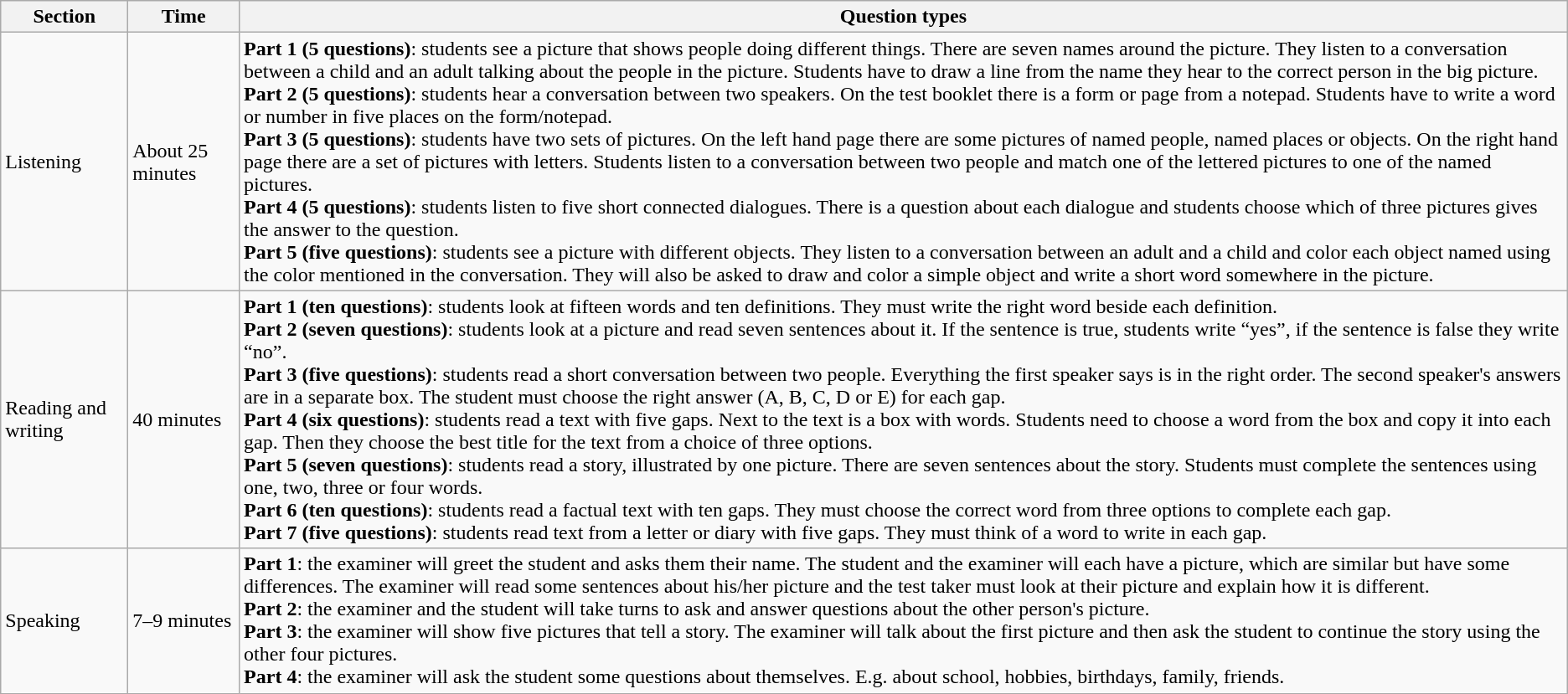<table class="wikitable">
<tr>
<th>Section</th>
<th>Time</th>
<th>Question types</th>
</tr>
<tr>
<td>Listening</td>
<td>About 25 minutes</td>
<td><strong>Part 1 (5 questions)</strong>: students see a picture that shows people doing different things. There are seven names around the picture. They listen to a conversation between a child and an adult talking about the people in the picture. Students have to draw a line from the name they hear to the correct person in the big picture.<br><strong>Part 2 (5 questions)</strong>: students hear a conversation between two speakers. On the test booklet there is a form or page from a notepad. Students have to write a word or number in five places on the form/notepad.<br><strong>Part 3 (5 questions)</strong>: students have two sets of pictures. On the left hand page there are some pictures of named people, named places or objects. On the right hand page there are a set of pictures with letters. Students listen to a conversation between two people and match one of the lettered pictures to one of the named pictures.<br><strong>Part 4 (5 questions)</strong>: students listen to five short connected dialogues. There is a question about each dialogue and students choose which of three pictures gives the answer to the question.<br><strong>Part 5 (five questions)</strong>: students see a picture with different objects. They listen to a conversation between an adult and a child and color each object named using the color mentioned in the conversation. They will also be asked to draw and color a simple object and write a short word somewhere in the picture.</td>
</tr>
<tr>
<td>Reading and writing</td>
<td>40 minutes</td>
<td><strong>Part 1 (ten questions)</strong>: students look at fifteen words and ten definitions. They must write the right word beside each definition.<br><strong>Part 2 (seven questions)</strong>: students look at a picture and read seven sentences about it. If the sentence is true, students write “yes”, if the sentence is false they write “no”.<br><strong>Part 3 (five questions)</strong>: students read a short conversation between two people. Everything the first speaker says is in the right order. The second speaker's answers are in a separate box. The student must choose the right answer (A, B, C, D or E) for each gap.<br><strong>Part 4 (six questions)</strong>: students read a text with five gaps. Next to the text is a box with words. Students need to choose a word from the box and copy it into each gap. Then they choose the best title for the text from a choice of three options.<br><strong>Part 5 (seven questions)</strong>: students read a story, illustrated by one picture. There are seven sentences about the story. Students must complete the sentences using one, two, three or four words.<br><strong>Part 6 (ten questions)</strong>: students read a factual text with ten gaps. They must choose the correct word from three options to complete each gap.<br><strong>Part 7 (five questions)</strong>: students read text from a letter or diary with five gaps. They must think of a word to write in each gap.</td>
</tr>
<tr>
<td>Speaking</td>
<td>7–9 minutes</td>
<td><strong>Part 1</strong>: the examiner will greet the student and asks them their name. The student and the examiner will each have a picture, which are similar but have some differences. The examiner will read some sentences about his/her picture and the test taker must look at their picture and explain how it is different.<br><strong>Part 2</strong>: the examiner and the student will take turns to ask and answer questions about the other person's picture.<br><strong>Part 3</strong>: the examiner will show five pictures that tell a story. The examiner will talk about the first picture and then ask the student to continue the story using the other four pictures.<br><strong>Part 4</strong>: the examiner will ask the student some questions about themselves. E.g. about school, hobbies, birthdays, family, friends.</td>
</tr>
</table>
